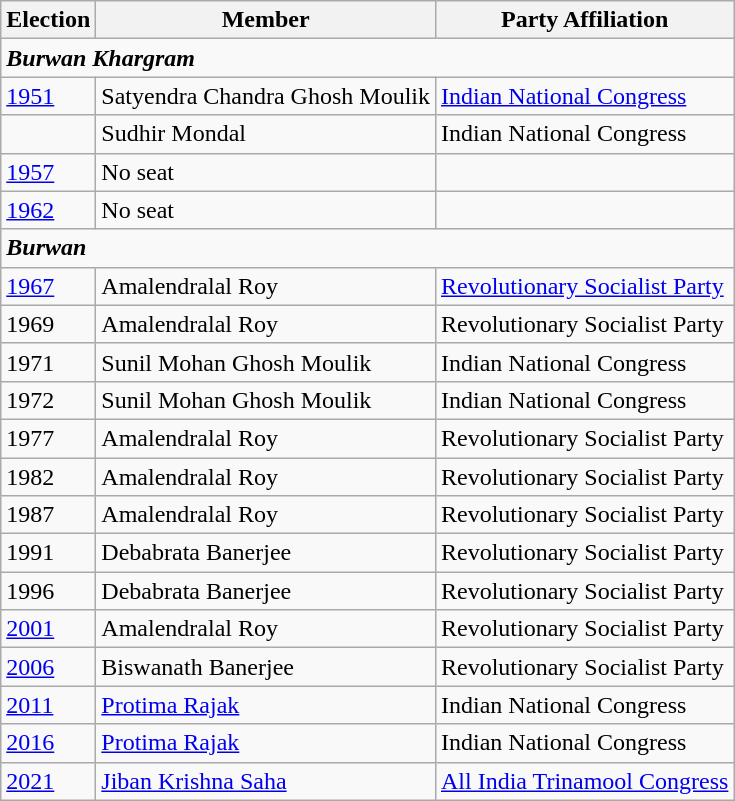<table class="wikitable sortable"ìÍĦĤĠčw>
<tr>
<th>Election</th>
<th>Member</th>
<th>Party Affiliation</th>
</tr>
<tr>
<td colspan="3"><strong><em>Burwan Khargram</em></strong></td>
</tr>
<tr>
<td><a href='#'>1951</a></td>
<td>Satyendra Chandra Ghosh Moulik</td>
<td><a href='#'>Indian National Congress</a></td>
</tr>
<tr>
<td></td>
<td>Sudhir Mondal</td>
<td>Indian National Congress</td>
</tr>
<tr>
<td><a href='#'>1957</a></td>
<td>No seat</td>
<td></td>
</tr>
<tr>
<td><a href='#'>1962</a></td>
<td>No seat</td>
<td></td>
</tr>
<tr>
<td colspan="3"><strong><em>Burwan</em></strong></td>
</tr>
<tr>
<td><a href='#'>1967</a></td>
<td>Amalendralal Roy</td>
<td><a href='#'>Revolutionary Socialist Party</a></td>
</tr>
<tr>
<td>1969</td>
<td>Amalendralal Roy</td>
<td>Revolutionary Socialist Party</td>
</tr>
<tr>
<td>1971</td>
<td>Sunil Mohan Ghosh Moulik</td>
<td>Indian National Congress</td>
</tr>
<tr>
<td>1972</td>
<td>Sunil Mohan Ghosh Moulik</td>
<td>Indian National Congress </td>
</tr>
<tr>
<td>1977</td>
<td>Amalendralal Roy</td>
<td>Revolutionary Socialist Party</td>
</tr>
<tr>
<td>1982</td>
<td>Amalendralal Roy</td>
<td>Revolutionary Socialist Party</td>
</tr>
<tr>
<td>1987</td>
<td>Amalendralal Roy</td>
<td>Revolutionary Socialist Party</td>
</tr>
<tr>
<td>1991</td>
<td>Debabrata Banerjee</td>
<td>Revolutionary Socialist Party</td>
</tr>
<tr>
<td>1996</td>
<td>Debabrata Banerjee</td>
<td>Revolutionary Socialist Party</td>
</tr>
<tr>
<td><a href='#'>2001</a></td>
<td>Amalendralal Roy</td>
<td>Revolutionary Socialist Party</td>
</tr>
<tr>
<td><a href='#'>2006</a></td>
<td>Biswanath Banerjee</td>
<td>Revolutionary Socialist Party</td>
</tr>
<tr>
<td><a href='#'>2011</a></td>
<td><a href='#'>Protima Rajak</a></td>
<td>Indian National Congress</td>
</tr>
<tr>
<td><a href='#'>2016</a></td>
<td><a href='#'>Protima Rajak</a></td>
<td>Indian National Congress</td>
</tr>
<tr>
<td><a href='#'>2021</a></td>
<td><a href='#'>Jiban Krishna Saha</a></td>
<td><a href='#'>All India Trinamool Congress</a></td>
</tr>
</table>
